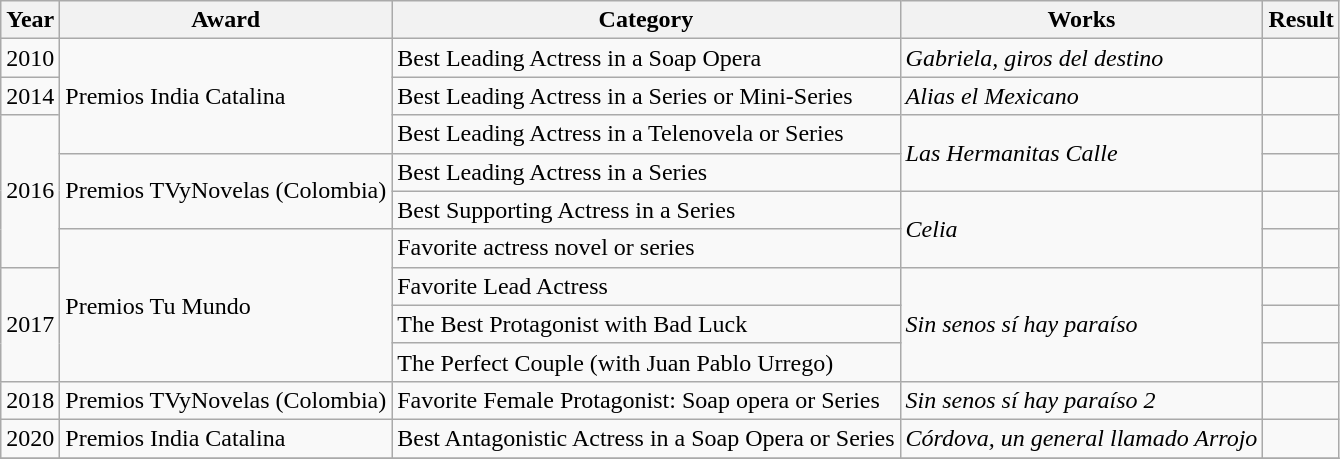<table class="wikitable">
<tr>
<th><strong>Year</strong></th>
<th>Award</th>
<th>Category</th>
<th>Works</th>
<th>Result</th>
</tr>
<tr>
<td>2010</td>
<td rowspan="3">Premios India Catalina</td>
<td>Best Leading Actress in a Soap Opera</td>
<td><em>Gabriela, giros del destino</em></td>
<td></td>
</tr>
<tr>
<td>2014</td>
<td>Best Leading Actress in a Series or Mini-Series</td>
<td><em>Alias el Mexicano</em></td>
<td></td>
</tr>
<tr>
<td rowspan="4">2016</td>
<td>Best Leading Actress in a Telenovela or Series</td>
<td rowspan="2"><em>Las Hermanitas Calle</em></td>
<td></td>
</tr>
<tr>
<td rowspan="2">Premios TVyNovelas (Colombia)</td>
<td Favorite Female Protagonist: Series>Best Leading Actress in a Series</td>
<td></td>
</tr>
<tr>
<td>Best Supporting Actress in a Series</td>
<td rowspan="2"><em>Celia</em></td>
<td></td>
</tr>
<tr>
<td rowspan="4">Premios Tu Mundo</td>
<td Favorite Supporting Actress>Favorite actress novel or series</td>
<td></td>
</tr>
<tr>
<td rowspan="3">2017</td>
<td>Favorite Lead Actress</td>
<td rowspan="3" ><em>Sin senos sí hay paraíso</em></td>
<td></td>
</tr>
<tr>
<td>The Best Protagonist with Bad Luck</td>
<td></td>
</tr>
<tr>
<td>The Perfect Couple (with Juan Pablo Urrego)</td>
<td></td>
</tr>
<tr>
<td>2018</td>
<td>Premios TVyNovelas (Colombia)</td>
<td>Favorite Female Protagonist: Soap opera or Series</td>
<td><em>Sin senos sí hay paraíso 2</em></td>
<td></td>
</tr>
<tr>
<td>2020</td>
<td>Premios India Catalina</td>
<td>Best Antagonistic Actress in a Soap Opera or Series</td>
<td><em>Córdova, un general llamado Arrojo</em></td>
<td></td>
</tr>
<tr>
</tr>
</table>
